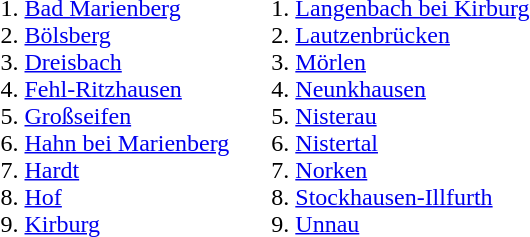<table>
<tr>
<td><br><ol><li><a href='#'>Bad Marienberg</a></li><li><a href='#'>Bölsberg</a></li><li><a href='#'>Dreisbach</a></li><li><a href='#'>Fehl-Ritzhausen</a></li><li><a href='#'>Großseifen</a></li><li><a href='#'>Hahn bei Marienberg</a></li><li><a href='#'>Hardt</a></li><li><a href='#'>Hof</a></li><li><a href='#'>Kirburg</a></li></ol></td>
<td valign=top><br><ol>
<li> <a href='#'>Langenbach bei Kirburg</a> 
<li> <a href='#'>Lautzenbrücken</a>
<li> <a href='#'>Mörlen</a> 
<li> <a href='#'>Neunkhausen</a> 
<li> <a href='#'>Nisterau</a> 
<li> <a href='#'>Nistertal</a> 
<li> <a href='#'>Norken</a>
<li> <a href='#'>Stockhausen-Illfurth</a>
<li> <a href='#'>Unnau</a> 
</ol></td>
</tr>
</table>
